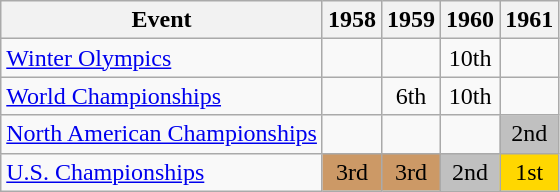<table class="wikitable">
<tr>
<th>Event</th>
<th>1958</th>
<th>1959</th>
<th>1960</th>
<th>1961</th>
</tr>
<tr>
<td><a href='#'>Winter Olympics</a></td>
<td></td>
<td></td>
<td align="center">10th</td>
<td></td>
</tr>
<tr>
<td><a href='#'>World Championships</a></td>
<td></td>
<td align="center">6th</td>
<td align="center">10th</td>
<td></td>
</tr>
<tr>
<td><a href='#'>North American Championships</a></td>
<td></td>
<td></td>
<td></td>
<td align="center" bgcolor="silver">2nd</td>
</tr>
<tr>
<td><a href='#'>U.S. Championships</a></td>
<td align="center" bgcolor="cc9966">3rd</td>
<td align="center" bgcolor="cc9966">3rd</td>
<td align="center" bgcolor="silver">2nd</td>
<td align="center" bgcolor="gold">1st</td>
</tr>
</table>
